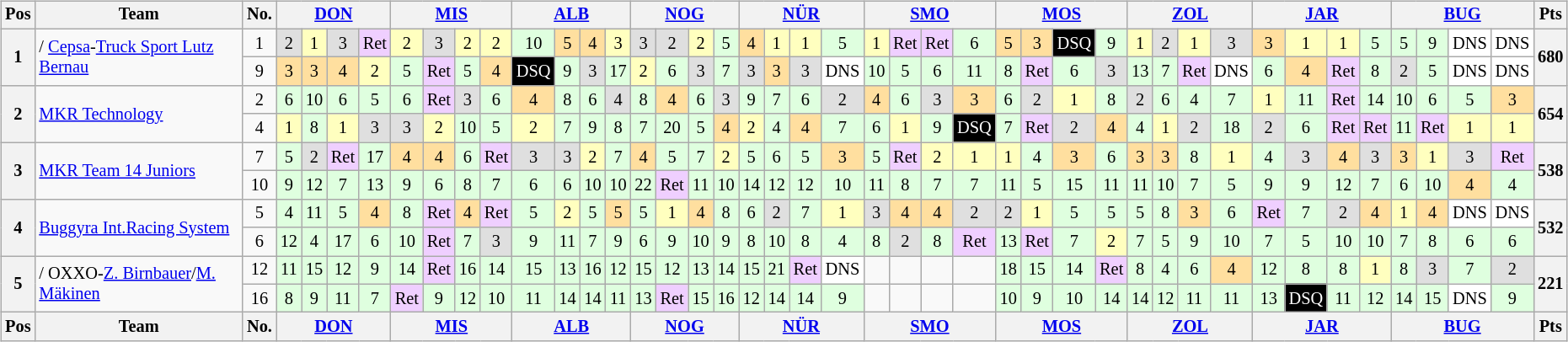<table>
<tr>
<td><br><table class="wikitable" style="font-size: 85%; text-align: center;">
<tr valign="top">
<th valign="middle">Pos</th>
<th valign="middle">Team</th>
<th valign="middle">No.</th>
<th colspan=4><a href='#'>DON</a><br></th>
<th colspan=4><a href='#'>MIS</a><br></th>
<th colspan=4><a href='#'>ALB</a><br></th>
<th colspan=4><a href='#'>NOG</a><br></th>
<th colspan=4><a href='#'>NÜR</a><br></th>
<th colspan=4><a href='#'>SMO</a><br></th>
<th colspan=4><a href='#'>MOS</a><br></th>
<th colspan=4><a href='#'>ZOL</a><br></th>
<th colspan=4><a href='#'>JAR</a><br></th>
<th colspan=4><a href='#'>BUG</a><br></th>
<th valign="middle">Pts</th>
</tr>
<tr>
<th rowspan=2>1</th>
<td rowspan=2 align=left>/ <a href='#'>Cepsa</a>-<a href='#'>Truck Sport Lutz Bernau</a></td>
<td>1</td>
<td style="background:#DFDFDF;">2</td>
<td style="background:#FFFFBF;">1</td>
<td style="background:#DFDFDF;">3</td>
<td style="background:#EFCFFF;">Ret</td>
<td style="background:#FFFFBF;">2</td>
<td style="background:#DFDFDF;">3</td>
<td style="background:#FFFFBF;">2</td>
<td style="background:#FFFFBF;">2</td>
<td style="background:#DFFFDF;">10</td>
<td style="background:#FFDF9F;">5</td>
<td style="background:#FFDF9F;">4</td>
<td style="background:#FFFFBF;">3</td>
<td style="background:#DFDFDF;">3</td>
<td style="background:#DFDFDF;">2</td>
<td style="background:#FFFFBF;">2</td>
<td style="background:#DFFFDF;">5</td>
<td style="background:#FFDF9F;">4</td>
<td style="background:#FFFFBF;">1</td>
<td style="background:#FFFFBF;">1</td>
<td style="background:#DFFFDF;">5</td>
<td style="background:#FFFFBF;">1</td>
<td style="background:#EFCFFF;">Ret</td>
<td style="background:#EFCFFF;">Ret</td>
<td style="background:#DFFFDF;">6</td>
<td style="background:#FFDF9F;">5</td>
<td style="background:#FFDF9F;">3</td>
<td style="background:#000000; color:white;">DSQ</td>
<td style="background:#DFFFDF;">9</td>
<td style="background:#FFFFBF;">1</td>
<td style="background:#DFDFDF;">2</td>
<td style="background:#FFFFBF;">1</td>
<td style="background:#DFDFDF;">3</td>
<td style="background:#FFDF9F;">3</td>
<td style="background:#FFFFBF;">1</td>
<td style="background:#FFFFBF;">1</td>
<td style="background:#DFFFDF;">5</td>
<td style="background:#DFFFDF;">5</td>
<td style="background:#DFFFDF;">9</td>
<td style="background:#FFFFFF;">DNS</td>
<td style="background:#FFFFFF;">DNS</td>
<th rowspan=2>680</th>
</tr>
<tr>
<td>9</td>
<td style="background:#FFDF9F;">3</td>
<td style="background:#FFDF9F;">3</td>
<td style="background:#FFDF9F;">4</td>
<td style="background:#FFFFBF;">2</td>
<td style="background:#DFFFDF;">5</td>
<td style="background:#EFCFFF;">Ret</td>
<td style="background:#DFFFDF;">5</td>
<td style="background:#FFDF9F;">4</td>
<td style="background:#000000; color:white;">DSQ</td>
<td style="background:#DFFFDF;">9</td>
<td style="background:#DFDFDF;">3</td>
<td style="background:#DFFFDF;">17</td>
<td style="background:#FFFFBF;">2</td>
<td style="background:#DFFFDF;">6</td>
<td style="background:#DFDFDF;">3</td>
<td style="background:#DFFFDF;">7</td>
<td style="background:#DFDFDF;">3</td>
<td style="background:#FFDF9F;">3</td>
<td style="background:#DFDFDF;">3</td>
<td style="background:#FFFFFF;">DNS</td>
<td style="background:#DFFFDF;">10</td>
<td style="background:#DFFFDF;">5</td>
<td style="background:#DFFFDF;">6</td>
<td style="background:#DFFFDF;">11</td>
<td style="background:#DFFFDF;">8</td>
<td style="background:#EFCFFF;">Ret</td>
<td style="background:#DFFFDF;">6</td>
<td style="background:#DFDFDF;">3</td>
<td style="background:#DFFFDF;">13</td>
<td style="background:#DFFFDF;">7</td>
<td style="background:#EFCFFF;">Ret</td>
<td style="background:#FFFFFF;">DNS</td>
<td style="background:#DFFFDF;">6</td>
<td style="background:#FFDF9F;">4</td>
<td style="background:#EFCFFF;">Ret</td>
<td style="background:#DFFFDF;">8</td>
<td style="background:#DFDFDF;">2</td>
<td style="background:#DFFFDF;">5</td>
<td style="background:#FFFFFF;">DNS</td>
<td style="background:#FFFFFF;">DNS</td>
</tr>
<tr>
<th rowspan=2>2</th>
<td rowspan=2 align=left> <a href='#'>MKR Technology</a></td>
<td>2</td>
<td style="background:#DFFFDF;">6</td>
<td style="background:#DFFFDF;">10</td>
<td style="background:#DFFFDF;">6</td>
<td style="background:#DFFFDF;">5</td>
<td style="background:#DFFFDF;">6</td>
<td style="background:#EFCFFF;">Ret</td>
<td style="background:#DFDFDF;">3</td>
<td style="background:#DFFFDF;">6</td>
<td style="background:#FFDF9F;">4</td>
<td style="background:#DFFFDF;">8</td>
<td style="background:#DFFFDF;">6</td>
<td style="background:#DFDFDF;">4</td>
<td style="background:#DFFFDF;">8</td>
<td style="background:#FFDF9F;">4</td>
<td style="background:#DFFFDF;">6</td>
<td style="background:#DFDFDF;">3</td>
<td style="background:#DFFFDF;">9</td>
<td style="background:#DFFFDF;">7</td>
<td style="background:#DFFFDF;">6</td>
<td style="background:#DFDFDF;">2</td>
<td style="background:#FFDF9F;">4</td>
<td style="background:#DFFFDF;">6</td>
<td style="background:#DFDFDF;">3</td>
<td style="background:#FFDF9F;">3</td>
<td style="background:#DFFFDF;">6</td>
<td style="background:#DFDFDF;">2</td>
<td style="background:#FFFFBF;">1</td>
<td style="background:#DFFFDF;">8</td>
<td style="background:#DFDFDF;">2</td>
<td style="background:#DFFFDF;">6</td>
<td style="background:#DFFFDF;">4</td>
<td style="background:#DFFFDF;">7</td>
<td style="background:#FFFFBF;">1</td>
<td style="background:#DFFFDF;">11</td>
<td style="background:#EFCFFF;">Ret</td>
<td style="background:#DFFFDF;">14</td>
<td style="background:#DFFFDF;">10</td>
<td style="background:#DFFFDF;">6</td>
<td style="background:#DFFFDF;">5</td>
<td style="background:#FFDF9F;">3</td>
<th rowspan=2>654</th>
</tr>
<tr>
<td>4</td>
<td style="background:#FFFFBF;">1</td>
<td style="background:#DFFFDF;">8</td>
<td style="background:#FFFFBF;">1</td>
<td style="background:#DFDFDF;">3</td>
<td style="background:#DFDFDF;">3</td>
<td style="background:#FFFFBF;">2</td>
<td style="background:#DFFFDF;">10</td>
<td style="background:#DFFFDF;">5</td>
<td style="background:#FFFFBF;">2</td>
<td style="background:#DFFFDF;">7</td>
<td style="background:#DFFFDF;">9</td>
<td style="background:#DFFFDF;">8</td>
<td style="background:#DFFFDF;">7</td>
<td style="background:#DFFFDF;">20</td>
<td style="background:#DFFFDF;">5</td>
<td style="background:#FFDF9F;">4</td>
<td style="background:#FFFFBF;">2</td>
<td style="background:#DFFFDF;">4</td>
<td style="background:#FFDF9F;">4</td>
<td style="background:#DFFFDF;">7</td>
<td style="background:#DFFFDF;">6</td>
<td style="background:#FFFFBF;">1</td>
<td style="background:#DFFFDF;">9</td>
<td style="background:#000000; color:white;">DSQ</td>
<td style="background:#DFFFDF;">7</td>
<td style="background:#EFCFFF;">Ret</td>
<td style="background:#DFDFDF;">2</td>
<td style="background:#FFDF9F;">4</td>
<td style="background:#DFFFDF;">4</td>
<td style="background:#FFFFBF;">1</td>
<td style="background:#DFDFDF;">2</td>
<td style="background:#DFFFDF;">18</td>
<td style="background:#DFDFDF;">2</td>
<td style="background:#DFFFDF;">6</td>
<td style="background:#EFCFFF;">Ret</td>
<td style="background:#EFCFFF;">Ret</td>
<td style="background:#DFFFDF;">11</td>
<td style="background:#EFCFFF;">Ret</td>
<td style="background:#FFFFBF;">1</td>
<td style="background:#FFFFBF;">1</td>
</tr>
<tr>
<th rowspan=2>3</th>
<td rowspan=2 align=left> <a href='#'>MKR Team 14 Juniors</a></td>
<td>7</td>
<td style="background:#DFFFDF;">5</td>
<td style="background:#DFDFDF;">2</td>
<td style="background:#EFCFFF;">Ret</td>
<td style="background:#DFFFDF;">17</td>
<td style="background:#FFDF9F;">4</td>
<td style="background:#FFDF9F;">4</td>
<td style="background:#DFFFDF;">6</td>
<td style="background:#EFCFFF;">Ret</td>
<td style="background:#DFDFDF;">3</td>
<td style="background:#DFDFDF;">3</td>
<td style="background:#FFFFBF;">2</td>
<td style="background:#DFFFDF;">7</td>
<td style="background:#FFDF9F;">4</td>
<td style="background:#DFFFDF;">5</td>
<td style="background:#DFFFDF;">7</td>
<td style="background:#FFFFBF;">2</td>
<td style="background:#DFFFDF;">5</td>
<td style="background:#DFFFDF;">6</td>
<td style="background:#DFFFDF;">5</td>
<td style="background:#FFDF9F;">3</td>
<td style="background:#DFFFDF;">5</td>
<td style="background:#EFCFFF;">Ret</td>
<td style="background:#FFFFBF;">2</td>
<td style="background:#FFFFBF;">1</td>
<td style="background:#FFFFBF;">1</td>
<td style="background:#DFFFDF;">4</td>
<td style="background:#FFDF9F;">3</td>
<td style="background:#DFFFDF;">6</td>
<td style="background:#FFDF9F;">3</td>
<td style="background:#FFDF9F;">3</td>
<td style="background:#DFFFDF;">8</td>
<td style="background:#FFFFBF;">1</td>
<td style="background:#DFFFDF;">4</td>
<td style="background:#DFDFDF;">3</td>
<td style="background:#FFDF9F;">4</td>
<td style="background:#DFDFDF;">3</td>
<td style="background:#FFDF9F;">3</td>
<td style="background:#FFFFBF;">1</td>
<td style="background:#DFDFDF;">3</td>
<td style="background:#EFCFFF;">Ret</td>
<th rowspan=2>538</th>
</tr>
<tr>
<td>10</td>
<td style="background:#DFFFDF;">9</td>
<td style="background:#DFFFDF;">12</td>
<td style="background:#DFFFDF;">7</td>
<td style="background:#DFFFDF;">13</td>
<td style="background:#DFFFDF;">9</td>
<td style="background:#DFFFDF;">6</td>
<td style="background:#DFFFDF;">8</td>
<td style="background:#DFFFDF;">7</td>
<td style="background:#DFFFDF;">6</td>
<td style="background:#DFFFDF;">6</td>
<td style="background:#DFFFDF;">10</td>
<td style="background:#DFFFDF;">10</td>
<td style="background:#DFFFDF;">22</td>
<td style="background:#EFCFFF;">Ret</td>
<td style="background:#DFFFDF;">11</td>
<td style="background:#DFFFDF;">10</td>
<td style="background:#DFFFDF;">14</td>
<td style="background:#DFFFDF;">12</td>
<td style="background:#DFFFDF;">12</td>
<td style="background:#DFFFDF;">10</td>
<td style="background:#DFFFDF;">11</td>
<td style="background:#DFFFDF;">8</td>
<td style="background:#DFFFDF;">7</td>
<td style="background:#DFFFDF;">7</td>
<td style="background:#DFFFDF;">11</td>
<td style="background:#DFFFDF;">5</td>
<td style="background:#DFFFDF;">15</td>
<td style="background:#DFFFDF;">11</td>
<td style="background:#DFFFDF;">11</td>
<td style="background:#DFFFDF;">10</td>
<td style="background:#DFFFDF;">7</td>
<td style="background:#DFFFDF;">5</td>
<td style="background:#DFFFDF;">9</td>
<td style="background:#DFFFDF;">9</td>
<td style="background:#DFFFDF;">12</td>
<td style="background:#DFFFDF;">7</td>
<td style="background:#DFFFDF;">6</td>
<td style="background:#DFFFDF;">10</td>
<td style="background:#FFDF9F;">4</td>
<td style="background:#DFFFDF;">4</td>
</tr>
<tr>
<th rowspan=2>4</th>
<td rowspan=2 align=left> <a href='#'>Buggyra Int.Racing System</a></td>
<td>5</td>
<td style="background:#DFFFDF;">4</td>
<td style="background:#DFFFDF;">11</td>
<td style="background:#DFFFDF;">5</td>
<td style="background:#FFDF9F;">4</td>
<td style="background:#DFFFDF;">8</td>
<td style="background:#EFCFFF;">Ret</td>
<td style="background:#FFDF9F;">4</td>
<td style="background:#EFCFFF;">Ret</td>
<td style="background:#DFFFDF;">5</td>
<td style="background:#FFFFBF;">2</td>
<td style="background:#DFFFDF;">5</td>
<td style="background:#FFDF9F;">5</td>
<td style="background:#DFFFDF;">5</td>
<td style="background:#FFFFBF;">1</td>
<td style="background:#FFDF9F;">4</td>
<td style="background:#DFFFDF;">8</td>
<td style="background:#DFFFDF;">6</td>
<td style="background:#DFDFDF;">2</td>
<td style="background:#DFFFDF;">7</td>
<td style="background:#FFFFBF;">1</td>
<td style="background:#DFDFDF;">3</td>
<td style="background:#FFDF9F;">4</td>
<td style="background:#FFDF9F;">4</td>
<td style="background:#DFDFDF;">2</td>
<td style="background:#DFDFDF;">2</td>
<td style="background:#FFFFBF;">1</td>
<td style="background:#DFFFDF;">5</td>
<td style="background:#DFFFDF;">5</td>
<td style="background:#DFFFDF;">5</td>
<td style="background:#DFFFDF;">8</td>
<td style="background:#FFDF9F;">3</td>
<td style="background:#DFFFDF;">6</td>
<td style="background:#EFCFFF;">Ret</td>
<td style="background:#DFFFDF;">7</td>
<td style="background:#DFDFDF;">2</td>
<td style="background:#FFDF9F;">4</td>
<td style="background:#FFFFBF;">1</td>
<td style="background:#FFDF9F;">4</td>
<td style="background:#FFFFFF;">DNS</td>
<td style="background:#FFFFFF;">DNS</td>
<th rowspan=2>532</th>
</tr>
<tr>
<td>6</td>
<td style="background:#DFFFDF;">12</td>
<td style="background:#DFFFDF;">4</td>
<td style="background:#DFFFDF;">17</td>
<td style="background:#DFFFDF;">6</td>
<td style="background:#DFFFDF;">10</td>
<td style="background:#EFCFFF;">Ret</td>
<td style="background:#DFFFDF;">7</td>
<td style="background:#DFDFDF;">3</td>
<td style="background:#DFFFDF;">9</td>
<td style="background:#DFFFDF;">11</td>
<td style="background:#DFFFDF;">7</td>
<td style="background:#DFFFDF;">9</td>
<td style="background:#DFFFDF;">6</td>
<td style="background:#DFFFDF;">9</td>
<td style="background:#DFFFDF;">10</td>
<td style="background:#DFFFDF;">9</td>
<td style="background:#DFFFDF;">8</td>
<td style="background:#DFFFDF;">10</td>
<td style="background:#DFFFDF;">8</td>
<td style="background:#DFFFDF;">4</td>
<td style="background:#DFFFDF;">8</td>
<td style="background:#DFDFDF;">2</td>
<td style="background:#DFFFDF;">8</td>
<td style="background:#EFCFFF;">Ret</td>
<td style="background:#DFFFDF;">13</td>
<td style="background:#EFCFFF;">Ret</td>
<td style="background:#DFFFDF;">7</td>
<td style="background:#FFFFBF;">2</td>
<td style="background:#DFFFDF;">7</td>
<td style="background:#DFFFDF;">5</td>
<td style="background:#DFFFDF;">9</td>
<td style="background:#DFFFDF;">10</td>
<td style="background:#DFFFDF;">7</td>
<td style="background:#DFFFDF;">5</td>
<td style="background:#DFFFDF;">10</td>
<td style="background:#DFFFDF;">10</td>
<td style="background:#DFFFDF;">7</td>
<td style="background:#DFFFDF;">8</td>
<td style="background:#DFFFDF;">6</td>
<td style="background:#DFFFDF;">6</td>
</tr>
<tr>
<th rowspan=2>5</th>
<td rowspan=2 align=left>/ OXXO-<a href='#'>Z. Birnbauer</a>/<a href='#'>M. Mäkinen</a></td>
<td>12</td>
<td style="background:#DFFFDF;">11</td>
<td style="background:#DFFFDF;">15</td>
<td style="background:#DFFFDF;">12</td>
<td style="background:#DFFFDF;">9</td>
<td style="background:#DFFFDF;">14</td>
<td style="background:#EFCFFF;">Ret</td>
<td style="background:#DFFFDF;">16</td>
<td style="background:#DFFFDF;">14</td>
<td style="background:#DFFFDF;">15</td>
<td style="background:#DFFFDF;">13</td>
<td style="background:#DFFFDF;">16</td>
<td style="background:#DFFFDF;">12</td>
<td style="background:#DFFFDF;">15</td>
<td style="background:#DFFFDF;">12</td>
<td style="background:#DFFFDF;">13</td>
<td style="background:#DFFFDF;">14</td>
<td style="background:#DFFFDF;">15</td>
<td style="background:#DFFFDF;">21</td>
<td style="background:#EFCFFF;">Ret</td>
<td style="background:#FFFFFF;">DNS</td>
<td></td>
<td></td>
<td></td>
<td></td>
<td style="background:#DFFFDF;">18</td>
<td style="background:#DFFFDF;">15</td>
<td style="background:#DFFFDF;">14</td>
<td style="background:#EFCFFF;">Ret</td>
<td style="background:#DFFFDF;">8</td>
<td style="background:#DFFFDF;">4</td>
<td style="background:#DFFFDF;">6</td>
<td style="background:#FFDF9F;">4</td>
<td style="background:#DFFFDF;">12</td>
<td style="background:#DFFFDF;">8</td>
<td style="background:#DFFFDF;">8</td>
<td style="background:#FFFFBF;">1</td>
<td style="background:#DFFFDF;">8</td>
<td style="background:#DFDFDF;">3</td>
<td style="background:#DFFFDF;">7</td>
<td style="background:#DFDFDF;">2</td>
<th rowspan=2>221</th>
</tr>
<tr>
<td>16</td>
<td style="background:#DFFFDF;">8</td>
<td style="background:#DFFFDF;">9</td>
<td style="background:#DFFFDF;">11</td>
<td style="background:#DFFFDF;">7</td>
<td style="background:#EFCFFF;">Ret</td>
<td style="background:#DFFFDF;">9</td>
<td style="background:#DFFFDF;">12</td>
<td style="background:#DFFFDF;">10</td>
<td style="background:#DFFFDF;">11</td>
<td style="background:#DFFFDF;">14</td>
<td style="background:#DFFFDF;">14</td>
<td style="background:#DFFFDF;">11</td>
<td style="background:#DFFFDF;">13</td>
<td style="background:#EFCFFF;">Ret</td>
<td style="background:#DFFFDF;">15</td>
<td style="background:#DFFFDF;">16</td>
<td style="background:#DFFFDF;">12</td>
<td style="background:#DFFFDF;">14</td>
<td style="background:#DFFFDF;">14</td>
<td style="background:#DFFFDF;">9</td>
<td></td>
<td></td>
<td></td>
<td></td>
<td style="background:#DFFFDF;">10</td>
<td style="background:#DFFFDF;">9</td>
<td style="background:#DFFFDF;">10</td>
<td style="background:#DFFFDF;">14</td>
<td style="background:#DFFFDF;">14</td>
<td style="background:#DFFFDF;">12</td>
<td style="background:#DFFFDF;">11</td>
<td style="background:#DFFFDF;">11</td>
<td style="background:#DFFFDF;">13</td>
<td style="background:#000000; color:white;">DSQ</td>
<td style="background:#DFFFDF;">11</td>
<td style="background:#DFFFDF;">12</td>
<td style="background:#DFFFDF;">14</td>
<td style="background:#DFFFDF;">15</td>
<td style="background:#FFFFFF;">DNS</td>
<td style="background:#DFFFDF;">9</td>
</tr>
<tr>
<th valign="middle">Pos</th>
<th valign="middle">Team</th>
<th valign="middle">No.</th>
<th colspan=4><a href='#'>DON</a><br></th>
<th colspan=4><a href='#'>MIS</a><br></th>
<th colspan=4><a href='#'>ALB</a><br></th>
<th colspan=4><a href='#'>NOG</a><br></th>
<th colspan=4><a href='#'>NÜR</a><br></th>
<th colspan=4><a href='#'>SMO</a><br></th>
<th colspan=4><a href='#'>MOS</a><br></th>
<th colspan=4><a href='#'>ZOL</a><br></th>
<th colspan=4><a href='#'>JAR</a><br></th>
<th colspan=4><a href='#'>BUG</a><br></th>
<th valign="middle">Pts</th>
</tr>
</table>
</td>
<td valign="top"><br></td>
</tr>
</table>
